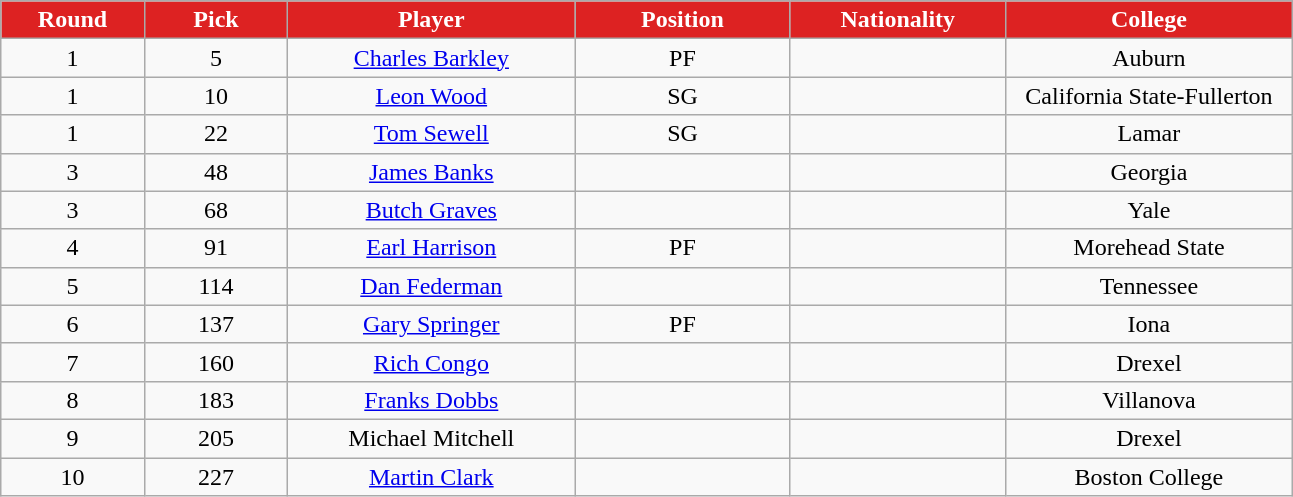<table class="wikitable sortable sortable">
<tr>
<th style="background:#d22; color:#FFFFFF" width="10%">Round</th>
<th style="background:#d22; color:#FFFFFF" width="10%">Pick</th>
<th style="background:#d22; color:#FFFFFF" width="20%">Player</th>
<th style="background:#d22; color:#FFFFFF" width="15%">Position</th>
<th style="background:#d22; color:#FFFFFF" width="15%">Nationality</th>
<th style="background:#d22; color:#FFFFFF" width="20%">College</th>
</tr>
<tr style="text-align: center">
<td>1</td>
<td>5</td>
<td><a href='#'>Charles Barkley</a></td>
<td>PF</td>
<td></td>
<td>Auburn</td>
</tr>
<tr style="text-align: center">
<td>1</td>
<td>10</td>
<td><a href='#'>Leon Wood</a></td>
<td>SG</td>
<td></td>
<td>California State-Fullerton</td>
</tr>
<tr style="text-align: center">
<td>1</td>
<td>22</td>
<td><a href='#'>Tom Sewell</a></td>
<td>SG</td>
<td></td>
<td>Lamar</td>
</tr>
<tr style="text-align: center">
<td>3</td>
<td>48</td>
<td><a href='#'>James Banks</a></td>
<td></td>
<td></td>
<td>Georgia</td>
</tr>
<tr style="text-align: center">
<td>3</td>
<td>68</td>
<td><a href='#'>Butch Graves</a></td>
<td></td>
<td></td>
<td>Yale</td>
</tr>
<tr style="text-align: center">
<td>4</td>
<td>91</td>
<td><a href='#'>Earl Harrison</a></td>
<td>PF</td>
<td></td>
<td>Morehead State</td>
</tr>
<tr style="text-align: center">
<td>5</td>
<td>114</td>
<td><a href='#'>Dan Federman</a></td>
<td></td>
<td></td>
<td>Tennessee</td>
</tr>
<tr style="text-align: center">
<td>6</td>
<td>137</td>
<td><a href='#'>Gary Springer</a></td>
<td>PF</td>
<td></td>
<td>Iona</td>
</tr>
<tr style="text-align: center">
<td>7</td>
<td>160</td>
<td><a href='#'>Rich Congo</a></td>
<td></td>
<td></td>
<td>Drexel</td>
</tr>
<tr style="text-align: center">
<td>8</td>
<td>183</td>
<td><a href='#'>Franks Dobbs</a></td>
<td></td>
<td></td>
<td>Villanova</td>
</tr>
<tr style="text-align: center">
<td>9</td>
<td>205</td>
<td>Michael Mitchell</td>
<td></td>
<td></td>
<td>Drexel</td>
</tr>
<tr style="text-align: center">
<td>10</td>
<td>227</td>
<td><a href='#'>Martin Clark</a></td>
<td></td>
<td></td>
<td>Boston College</td>
</tr>
</table>
